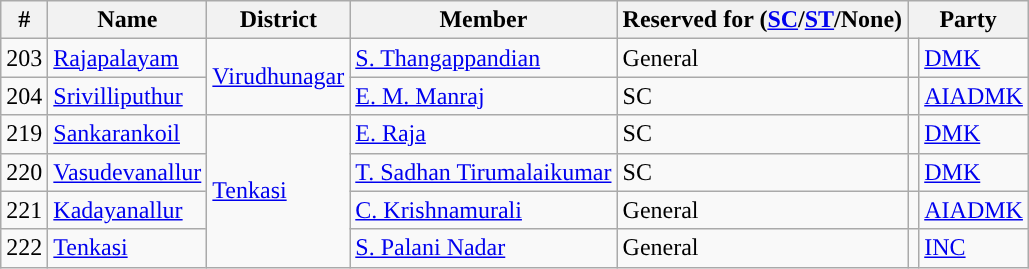<table class="wikitable sortable">
<tr>
<th>#</th>
<th>Name</th>
<th>District</th>
<th>Member</th>
<th>Reserved for (<a href='#'>SC</a>/<a href='#'>ST</a>/None)</th>
<th colspan="2">Party</th>
</tr>
<tr>
<td>203</td>
<td><a href='#'>Rajapalayam</a></td>
<td rowspan="2"><a href='#'>Virudhunagar</a></td>
<td><a href='#'>S. Thangappandian</a></td>
<td>General</td>
<td style="background-color: "></td>
<td><a href='#'>DMK</a></td>
</tr>
<tr>
<td>204</td>
<td><a href='#'>Srivilliputhur</a></td>
<td><a href='#'>E. M. Manraj</a></td>
<td>SC</td>
<td style="background-color: "></td>
<td><a href='#'>AIADMK</a></td>
</tr>
<tr>
<td>219</td>
<td><a href='#'>Sankarankoil</a></td>
<td rowspan="4"><a href='#'>Tenkasi</a></td>
<td><a href='#'>E. Raja</a></td>
<td>SC</td>
<td style="background-color: "></td>
<td><a href='#'>DMK</a></td>
</tr>
<tr>
<td>220</td>
<td><a href='#'>Vasudevanallur</a></td>
<td><a href='#'>T. Sadhan Tirumalaikumar</a></td>
<td>SC</td>
<td style="background-color: "></td>
<td><a href='#'>DMK</a></td>
</tr>
<tr>
<td>221</td>
<td><a href='#'>Kadayanallur</a></td>
<td><a href='#'>C. Krishnamurali</a></td>
<td>General</td>
<td style="background-color: "></td>
<td><a href='#'>AIADMK</a></td>
</tr>
<tr>
<td>222</td>
<td><a href='#'>Tenkasi</a></td>
<td><a href='#'>S. Palani Nadar</a></td>
<td>General</td>
<td style="background-color: "></td>
<td><a href='#'>INC</a></td>
</tr>
</table>
